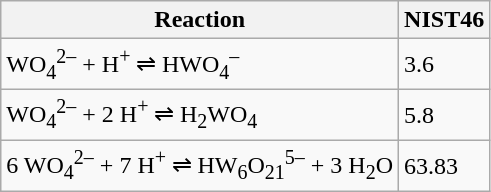<table class="wikitable">
<tr>
<th>Reaction</th>
<th>NIST46</th>
</tr>
<tr>
<td>WO<sub>4</sub><sup>2–</sup> + H<sup>+</sup> ⇌ HWO<sub>4</sub><sup>–</sup></td>
<td>3.6</td>
</tr>
<tr>
<td>WO<sub>4</sub><sup>2–</sup> + 2 H<sup>+</sup> ⇌ H<sub>2</sub>WO<sub>4</sub></td>
<td>5.8</td>
</tr>
<tr>
<td>6 WO<sub>4</sub><sup>2–</sup> + 7 H<sup>+</sup> ⇌ HW<sub>6</sub>O<sub>21</sub><sup>5–</sup> + 3 H<sub>2</sub>O</td>
<td>63.83</td>
</tr>
</table>
